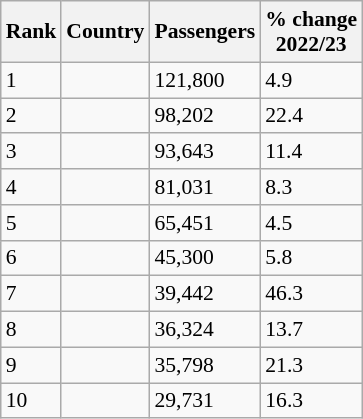<table class="wikitable" style="font-size: 90%" width=align=>
<tr>
<th>Rank</th>
<th>Country</th>
<th>Passengers</th>
<th>% change<br>2022/23</th>
</tr>
<tr>
<td>1</td>
<td></td>
<td>121,800</td>
<td> 4.9</td>
</tr>
<tr>
<td>2</td>
<td></td>
<td>98,202</td>
<td> 22.4</td>
</tr>
<tr>
<td>3</td>
<td></td>
<td>93,643</td>
<td> 11.4</td>
</tr>
<tr>
<td>4</td>
<td></td>
<td>81,031</td>
<td> 8.3</td>
</tr>
<tr>
<td>5</td>
<td></td>
<td>65,451</td>
<td> 4.5</td>
</tr>
<tr>
<td>6</td>
<td></td>
<td>45,300</td>
<td> 5.8</td>
</tr>
<tr>
<td>7</td>
<td></td>
<td>39,442</td>
<td> 46.3</td>
</tr>
<tr>
<td>8</td>
<td></td>
<td>36,324</td>
<td> 13.7</td>
</tr>
<tr>
<td>9</td>
<td></td>
<td>35,798</td>
<td> 21.3</td>
</tr>
<tr>
<td>10</td>
<td></td>
<td>29,731</td>
<td> 16.3</td>
</tr>
</table>
